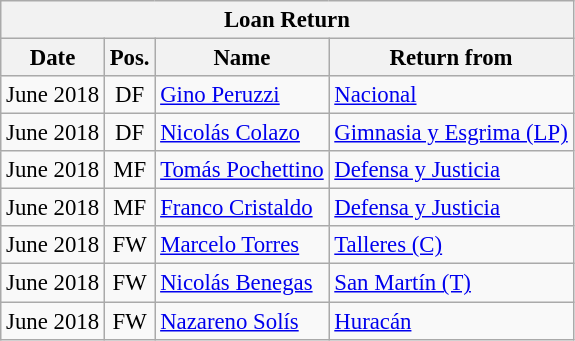<table class="wikitable" style="font-size:95%;">
<tr>
<th colspan="5">Loan Return</th>
</tr>
<tr>
<th>Date</th>
<th>Pos.</th>
<th>Name</th>
<th>Return from</th>
</tr>
<tr>
<td>June 2018</td>
<td align="center">DF</td>
<td> <a href='#'>Gino Peruzzi</a></td>
<td> <a href='#'>Nacional</a></td>
</tr>
<tr>
<td>June 2018</td>
<td align="center">DF</td>
<td> <a href='#'>Nicolás Colazo</a></td>
<td> <a href='#'>Gimnasia y Esgrima (LP)</a></td>
</tr>
<tr>
<td>June 2018</td>
<td align="center">MF</td>
<td> <a href='#'>Tomás Pochettino</a></td>
<td> <a href='#'>Defensa y Justicia</a></td>
</tr>
<tr>
<td>June 2018</td>
<td align="center">MF</td>
<td> <a href='#'>Franco Cristaldo</a></td>
<td> <a href='#'>Defensa y Justicia</a></td>
</tr>
<tr>
<td>June 2018</td>
<td align="center">FW</td>
<td> <a href='#'>Marcelo Torres</a></td>
<td> <a href='#'>Talleres (C)</a></td>
</tr>
<tr>
<td>June 2018</td>
<td align="center">FW</td>
<td> <a href='#'>Nicolás Benegas</a></td>
<td> <a href='#'>San Martín (T)</a></td>
</tr>
<tr>
<td>June 2018</td>
<td align="center">FW</td>
<td> <a href='#'>Nazareno Solís</a></td>
<td> <a href='#'>Huracán</a></td>
</tr>
</table>
